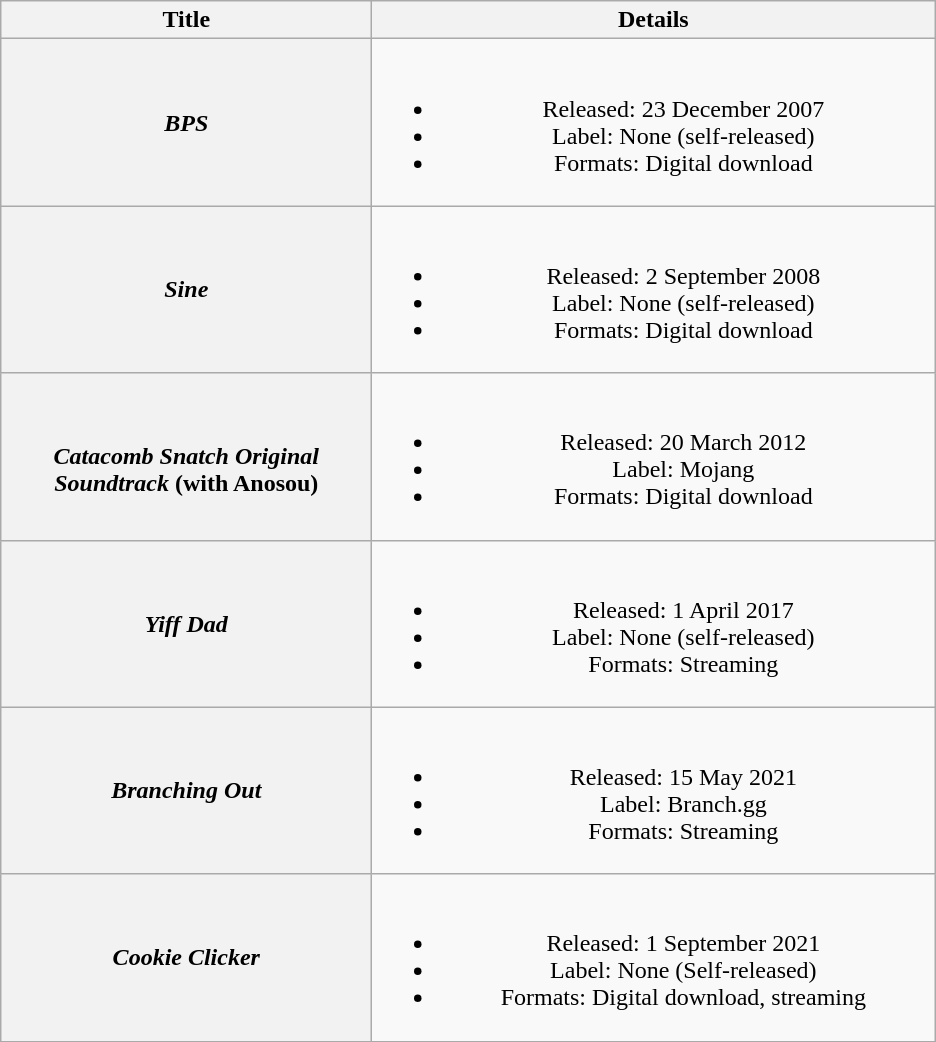<table class="wikitable plainrowheaders" style="text-align:center;">
<tr>
<th scope="col" rowspan="1" style="width:15em">Title</th>
<th scope="col" rowspan="1" style="width:23em">Details</th>
</tr>
<tr>
<th scope="row"><em>BPS</em></th>
<td><br><ul><li>Released: 23 December 2007</li><li>Label: None (self-released)</li><li>Formats: Digital download</li></ul></td>
</tr>
<tr>
<th scope="row"><em>Sine</em></th>
<td><br><ul><li>Released: 2 September 2008</li><li>Label: None (self-released)</li><li>Formats: Digital download</li></ul></td>
</tr>
<tr>
<th scope="row"><br><em>Catacomb Snatch Original Soundtrack</em> (with Anosou)</th>
<td><br><ul><li>Released: 20 March 2012</li><li>Label: Mojang</li><li>Formats: Digital download</li></ul></td>
</tr>
<tr>
<th scope="row"><em>Yiff Dad</em></th>
<td><br><ul><li>Released: 1 April 2017</li><li>Label: None (self-released)</li><li>Formats: Streaming</li></ul></td>
</tr>
<tr>
<th scope="row"><em>Branching Out</em></th>
<td><br><ul><li>Released: 15 May 2021</li><li>Label: Branch.gg</li><li>Formats: Streaming</li></ul></td>
</tr>
<tr>
<th scope="row"><em>Cookie Clicker</em></th>
<td><br><ul><li>Released: 1 September 2021</li><li>Label: None (Self-released)</li><li>Formats: Digital download, streaming</li></ul></td>
</tr>
</table>
